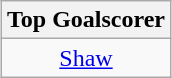<table class=wikitable style="text-align:center; margin:auto">
<tr>
<th>Top Goalscorer</th>
</tr>
<tr>
<td> <a href='#'>Shaw</a></td>
</tr>
</table>
